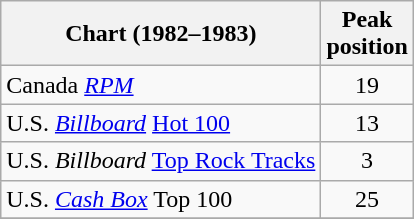<table class="wikitable sortable">
<tr>
<th>Chart (1982–1983)</th>
<th>Peak<br>position</th>
</tr>
<tr>
<td>Canada <a href='#'><em>RPM</em></a></td>
<td style="text-align:center;">19</td>
</tr>
<tr>
<td>U.S. <em><a href='#'>Billboard</a></em> <a href='#'>Hot 100</a></td>
<td style="text-align:center;">13</td>
</tr>
<tr>
<td>U.S. <em>Billboard</em> <a href='#'>Top Rock Tracks</a></td>
<td style="text-align:center;">3</td>
</tr>
<tr>
<td>U.S. <em><a href='#'>Cash Box</a></em> Top 100</td>
<td style="text-align:center;">25</td>
</tr>
<tr>
</tr>
</table>
